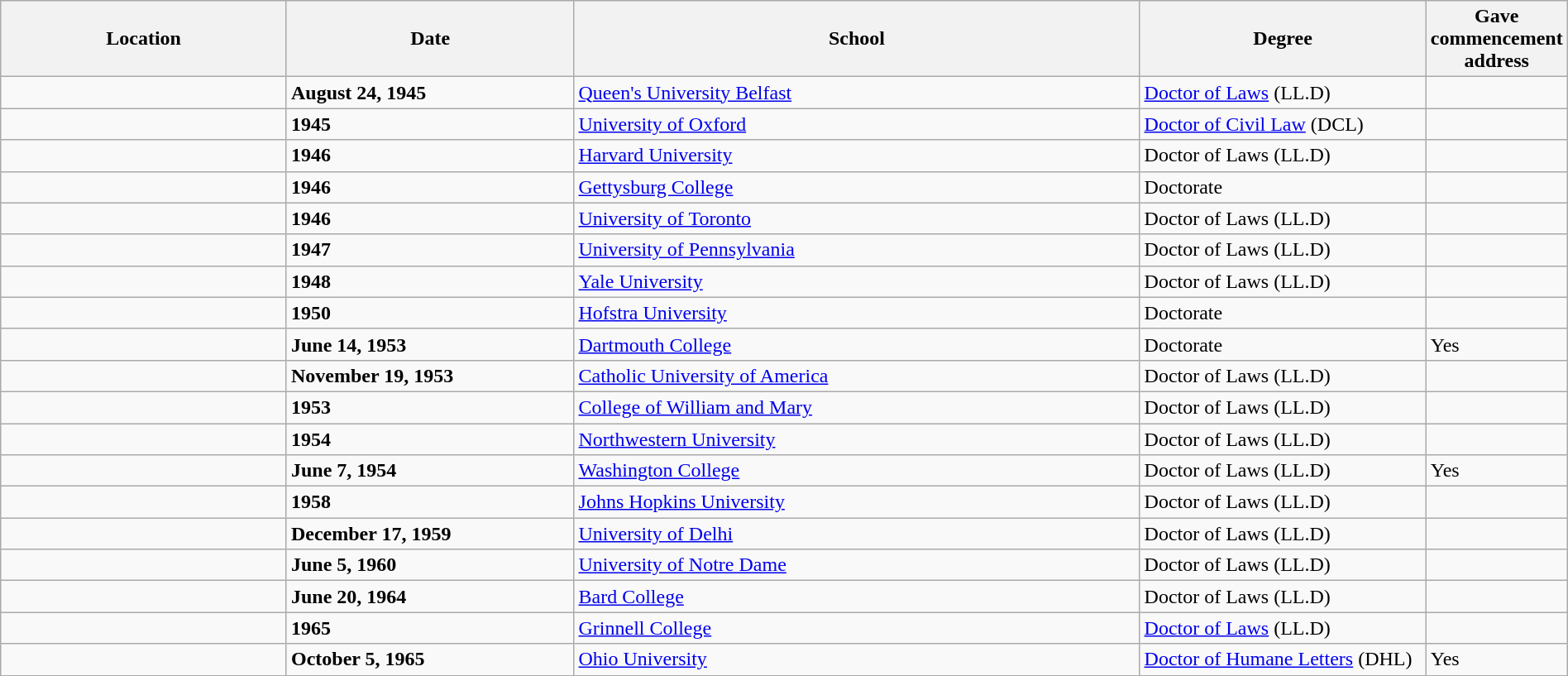<table class="wikitable" style="width:100%;">
<tr>
<th style="width:20%;">Location</th>
<th style="width:20%;">Date</th>
<th style="width:40%;">School</th>
<th style="width:20%;">Degree</th>
<th style="width:20%;">Gave commencement address</th>
</tr>
<tr>
<td></td>
<td><strong>August 24, 1945</strong></td>
<td><a href='#'>Queen's University Belfast</a></td>
<td><a href='#'>Doctor of Laws</a> (LL.D)</td>
<td></td>
</tr>
<tr>
<td></td>
<td><strong>1945</strong></td>
<td><a href='#'>University of Oxford</a></td>
<td><a href='#'>Doctor of Civil Law</a> (DCL)</td>
<td></td>
</tr>
<tr>
<td></td>
<td><strong>1946</strong></td>
<td><a href='#'>Harvard University</a></td>
<td>Doctor of Laws (LL.D)</td>
<td></td>
</tr>
<tr>
<td></td>
<td><strong>1946</strong></td>
<td><a href='#'>Gettysburg College</a></td>
<td>Doctorate</td>
<td></td>
</tr>
<tr>
<td></td>
<td><strong>1946</strong></td>
<td><a href='#'>University of Toronto</a></td>
<td>Doctor of Laws (LL.D)</td>
<td></td>
</tr>
<tr>
<td></td>
<td><strong>1947</strong></td>
<td><a href='#'>University of Pennsylvania</a></td>
<td>Doctor of Laws (LL.D)</td>
<td></td>
</tr>
<tr>
<td></td>
<td><strong>1948</strong></td>
<td><a href='#'>Yale University</a></td>
<td>Doctor of Laws (LL.D)</td>
<td></td>
</tr>
<tr>
<td></td>
<td><strong>1950</strong></td>
<td><a href='#'>Hofstra University</a></td>
<td>Doctorate</td>
<td></td>
</tr>
<tr>
<td></td>
<td><strong>June 14, 1953</strong></td>
<td><a href='#'>Dartmouth College</a></td>
<td>Doctorate</td>
<td>Yes</td>
</tr>
<tr>
<td></td>
<td><strong>November 19, 1953</strong></td>
<td><a href='#'>Catholic University of America</a></td>
<td>Doctor of Laws (LL.D)</td>
<td></td>
</tr>
<tr>
<td></td>
<td><strong>1953</strong></td>
<td><a href='#'>College of William and Mary</a></td>
<td>Doctor of Laws (LL.D)</td>
<td></td>
</tr>
<tr>
<td></td>
<td><strong>1954</strong></td>
<td><a href='#'>Northwestern University</a></td>
<td>Doctor of Laws (LL.D)</td>
<td></td>
</tr>
<tr>
<td></td>
<td><strong>June 7, 1954</strong></td>
<td><a href='#'>Washington College</a></td>
<td>Doctor of Laws (LL.D)</td>
<td>Yes</td>
</tr>
<tr>
<td></td>
<td><strong>1958</strong></td>
<td><a href='#'>Johns Hopkins University</a></td>
<td>Doctor of Laws (LL.D)</td>
<td></td>
</tr>
<tr>
<td></td>
<td><strong>December 17, 1959</strong></td>
<td><a href='#'>University of Delhi</a></td>
<td>Doctor of Laws (LL.D)</td>
<td></td>
</tr>
<tr>
<td></td>
<td><strong>June 5, 1960</strong></td>
<td><a href='#'>University of Notre Dame</a></td>
<td>Doctor of Laws (LL.D)</td>
<td></td>
</tr>
<tr>
<td></td>
<td><strong>June 20, 1964</strong></td>
<td><a href='#'>Bard College</a></td>
<td>Doctor of Laws (LL.D)</td>
<td></td>
</tr>
<tr>
<td></td>
<td><strong>1965</strong></td>
<td><a href='#'>Grinnell College</a></td>
<td><a href='#'>Doctor of Laws</a> (LL.D)</td>
<td></td>
</tr>
<tr>
<td></td>
<td><strong>October 5, 1965</strong></td>
<td><a href='#'>Ohio University</a></td>
<td><a href='#'>Doctor of Humane Letters</a> (DHL)</td>
<td>Yes</td>
</tr>
<tr>
</tr>
</table>
